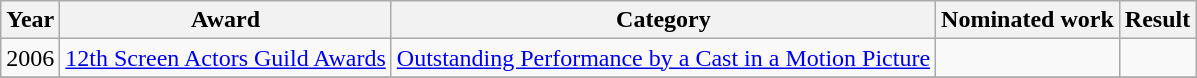<table class="wikitable sortable">
<tr>
<th>Year</th>
<th>Award</th>
<th>Category</th>
<th>Nominated work</th>
<th>Result</th>
</tr>
<tr>
<td>2006</td>
<td><a href='#'>12th Screen Actors Guild Awards</a></td>
<td><a href='#'>Outstanding Performance by a Cast in a Motion Picture</a> </td>
<td></td>
<td></td>
</tr>
<tr>
</tr>
</table>
